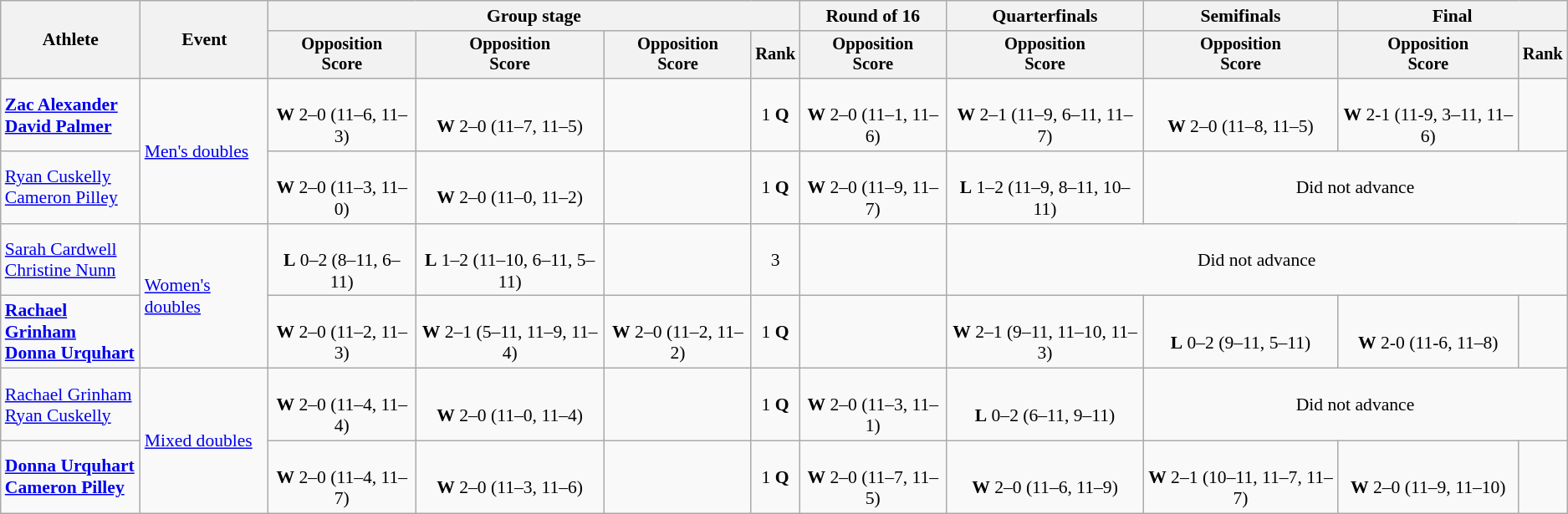<table class=wikitable style=font-size:90%;text-align:center>
<tr>
<th rowspan=2>Athlete</th>
<th rowspan=2>Event</th>
<th colspan=4>Group stage</th>
<th>Round of 16</th>
<th>Quarterfinals</th>
<th>Semifinals</th>
<th colspan=2>Final</th>
</tr>
<tr style=font-size:95%>
<th>Opposition<br>Score</th>
<th>Opposition<br>Score</th>
<th>Opposition<br>Score</th>
<th>Rank</th>
<th>Opposition<br>Score</th>
<th>Opposition<br>Score</th>
<th>Opposition<br>Score</th>
<th>Opposition<br>Score</th>
<th>Rank</th>
</tr>
<tr>
<td align=left><strong><a href='#'>Zac Alexander</a><br><a href='#'>David Palmer</a></strong></td>
<td align=left rowspan=2><a href='#'>Men's doubles</a></td>
<td><br> <strong>W</strong> 2–0 (11–6, 11–3)</td>
<td><br><strong>W</strong> 2–0 (11–7, 11–5)</td>
<td></td>
<td>1 <strong>Q</strong></td>
<td><br><strong>W</strong> 2–0 (11–1, 11–6)</td>
<td><br><strong>W</strong> 2–1 (11–9, 6–11, 11–7)</td>
<td><br><strong>W</strong> 2–0 (11–8, 11–5)</td>
<td><br><strong>W</strong> 2-1 (11-9, 3–11, 11–6)</td>
<td></td>
</tr>
<tr>
<td align=left><a href='#'>Ryan Cuskelly</a><br><a href='#'>Cameron Pilley</a></td>
<td><br><strong>W</strong> 2–0 (11–3, 11–0)</td>
<td><br><strong>W</strong> 2–0 (11–0, 11–2)</td>
<td></td>
<td>1 <strong>Q</strong></td>
<td><br><strong>W</strong> 2–0 (11–9, 11–7)</td>
<td><br><strong>L</strong> 1–2 (11–9, 8–11, 10–11)</td>
<td colspan=5>Did not advance</td>
</tr>
<tr>
<td align=left><a href='#'>Sarah Cardwell</a><br><a href='#'>Christine Nunn</a></td>
<td align=left rowspan=2><a href='#'>Women's doubles</a></td>
<td><br><strong>L</strong> 0–2 (8–11, 6–11)</td>
<td><br><strong>L</strong> 1–2 (11–10, 6–11, 5–11)</td>
<td></td>
<td>3</td>
<td></td>
<td colspan=4>Did not advance</td>
</tr>
<tr>
<td align=left><strong><a href='#'>Rachael Grinham</a></strong><br><strong><a href='#'>Donna Urquhart</a></strong></td>
<td><br><strong>W</strong> 2–0 (11–2, 11–3)</td>
<td><br><strong>W</strong> 2–1 (5–11, 11–9, 11–4)</td>
<td><br><strong>W</strong> 2–0 (11–2, 11–2)</td>
<td>1 <strong>Q</strong></td>
<td></td>
<td><br><strong>W</strong> 2–1 (9–11, 11–10, 11–3)</td>
<td><br><strong>L</strong> 0–2 (9–11, 5–11)</td>
<td><br><strong>W</strong> 2-0 (11-6, 11–8)</td>
<td></td>
</tr>
<tr>
<td align=left><a href='#'>Rachael Grinham</a><br><a href='#'>Ryan Cuskelly</a></td>
<td align=left rowspan=2><a href='#'>Mixed doubles</a></td>
<td><br><strong>W</strong> 2–0 (11–4, 11–4)</td>
<td><br><strong>W</strong> 2–0 (11–0, 11–4)</td>
<td></td>
<td>1 <strong>Q</strong></td>
<td><br><strong>W</strong> 2–0 (11–3, 11–1)</td>
<td><br><strong>L</strong> 0–2 (6–11, 9–11)</td>
<td colspan=3>Did not advance</td>
</tr>
<tr>
<td align=left><strong><a href='#'>Donna Urquhart</a></strong><br><strong><a href='#'>Cameron Pilley</a></strong></td>
<td><br><strong>W</strong> 2–0 (11–4, 11–7)</td>
<td><br><strong>W</strong> 2–0 (11–3, 11–6)</td>
<td></td>
<td>1 <strong>Q</strong></td>
<td><br><strong>W</strong> 2–0 (11–7, 11–5)</td>
<td><br><strong>W</strong> 2–0 (11–6, 11–9)</td>
<td><br><strong>W</strong> 2–1 (10–11, 11–7, 11–7)</td>
<td><br><strong>W</strong> 2–0 (11–9, 11–10)</td>
<td></td>
</tr>
</table>
